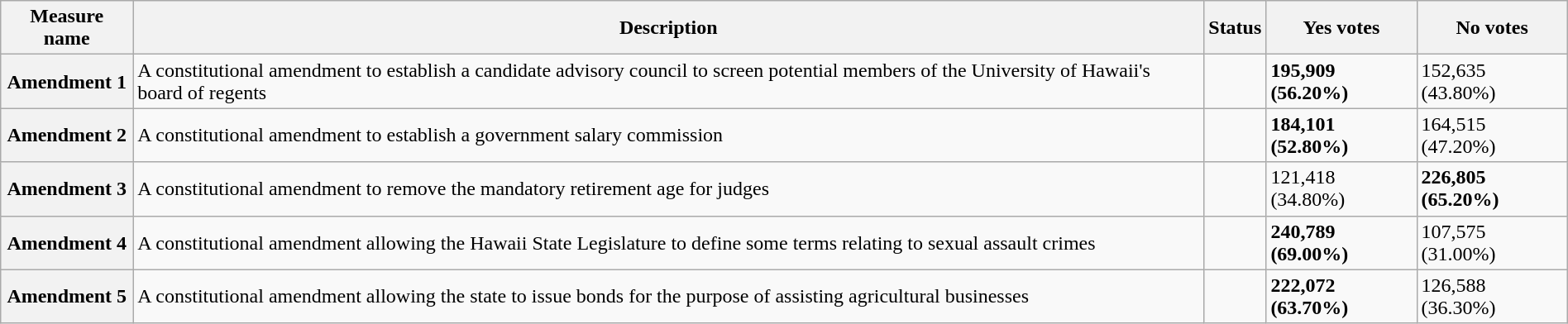<table class="wikitable sortable plainrowheaders" style="width:100%">
<tr>
<th scope="col">Measure name</th>
<th class="unsortable" scope="col">Description</th>
<th scope="col">Status</th>
<th scope="col">Yes votes</th>
<th scope="col">No votes</th>
</tr>
<tr>
<th scope="row">Amendment 1</th>
<td>A constitutional amendment to establish a candidate advisory council to screen potential members of the University of Hawaii's board of regents</td>
<td></td>
<td><strong>195,909 (56.20%)</strong></td>
<td>152,635 (43.80%)</td>
</tr>
<tr>
<th scope="row">Amendment 2</th>
<td>A constitutional amendment to establish a government salary commission</td>
<td></td>
<td><strong>184,101 (52.80%)</strong></td>
<td>164,515 (47.20%)</td>
</tr>
<tr>
<th scope="row">Amendment 3</th>
<td>A constitutional amendment to remove the mandatory retirement age for judges</td>
<td></td>
<td>121,418 (34.80%)</td>
<td><strong>226,805 (65.20%)</strong></td>
</tr>
<tr>
<th scope="row">Amendment 4</th>
<td>A constitutional amendment allowing the Hawaii State Legislature to define some terms relating to sexual assault crimes</td>
<td></td>
<td><strong>240,789 (69.00%)</strong></td>
<td>107,575 (31.00%)</td>
</tr>
<tr>
<th scope="row">Amendment 5</th>
<td>A constitutional amendment allowing the state to issue bonds for the purpose of assisting agricultural businesses</td>
<td></td>
<td><strong>222,072 (63.70%)</strong></td>
<td>126,588 (36.30%)</td>
</tr>
</table>
